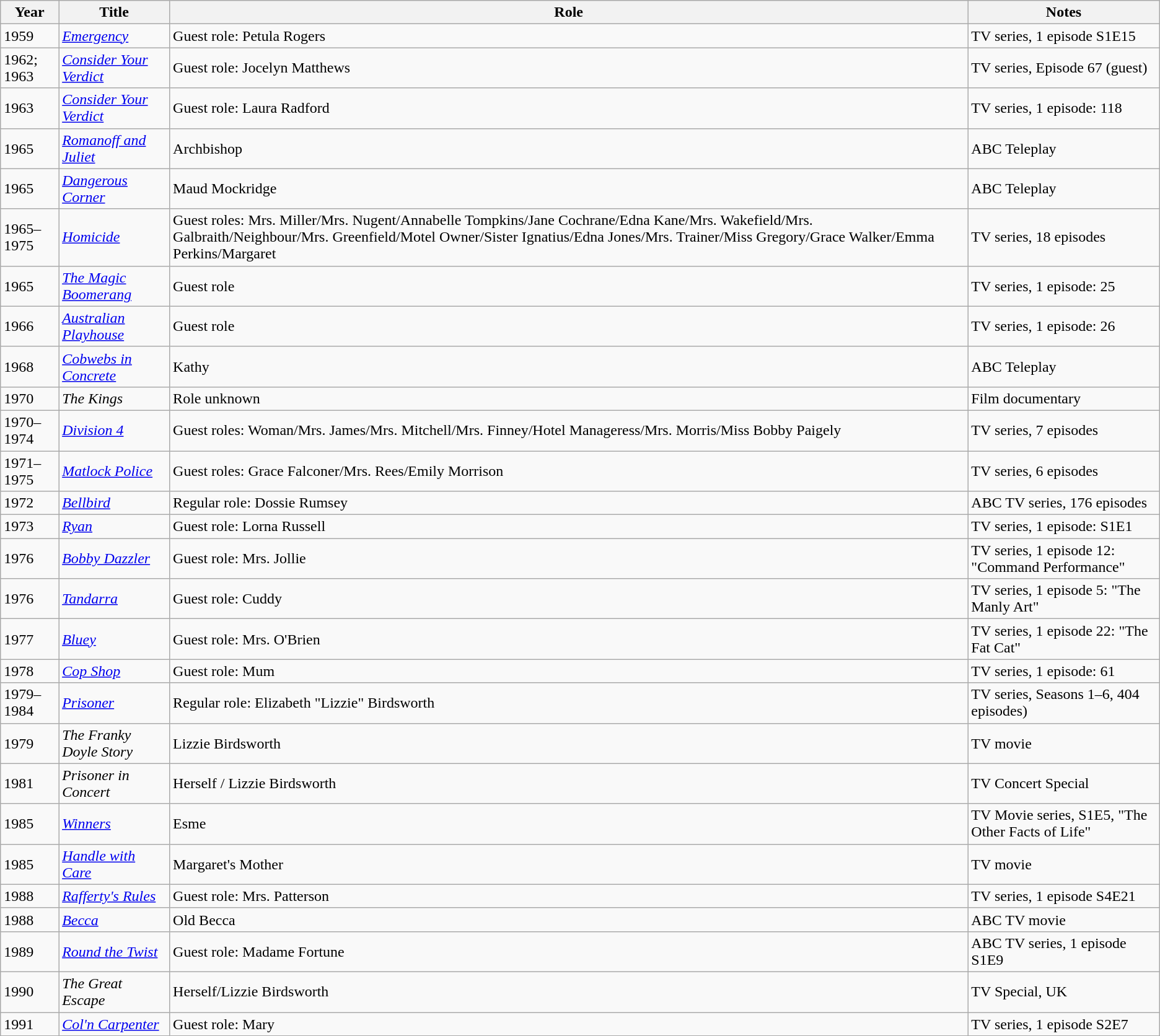<table class="wikitable">
<tr>
<th>Year</th>
<th>Title</th>
<th>Role</th>
<th>Notes</th>
</tr>
<tr>
<td>1959</td>
<td><em><a href='#'>Emergency</a></em></td>
<td>Guest role: Petula Rogers</td>
<td>TV series, 1 episode S1E15</td>
</tr>
<tr>
<td>1962; 1963</td>
<td><em><a href='#'>Consider Your Verdict</a></em></td>
<td>Guest role: Jocelyn Matthews</td>
<td>TV series, Episode 67 (guest)</td>
</tr>
<tr>
<td>1963</td>
<td><em><a href='#'>Consider Your Verdict</a></em></td>
<td>Guest role: Laura Radford</td>
<td>TV series, 1 episode: 118</td>
</tr>
<tr>
<td>1965</td>
<td><em><a href='#'>Romanoff and Juliet</a></em></td>
<td>Archbishop</td>
<td>ABC Teleplay</td>
</tr>
<tr>
<td>1965</td>
<td><em><a href='#'>Dangerous Corner</a></em></td>
<td>Maud Mockridge</td>
<td>ABC Teleplay</td>
</tr>
<tr>
<td>1965–1975</td>
<td><em><a href='#'>Homicide</a></em></td>
<td>Guest roles: Mrs. Miller/Mrs. Nugent/Annabelle Tompkins/Jane Cochrane/Edna Kane/Mrs. Wakefield/Mrs. Galbraith/Neighbour/Mrs. Greenfield/Motel Owner/Sister Ignatius/Edna Jones/Mrs. Trainer/Miss Gregory/Grace Walker/Emma Perkins/Margaret</td>
<td>TV series, 18 episodes</td>
</tr>
<tr>
<td>1965</td>
<td><em><a href='#'>The Magic Boomerang</a></em></td>
<td>Guest role</td>
<td>TV series, 1 episode: 25</td>
</tr>
<tr>
<td>1966</td>
<td><em><a href='#'>Australian Playhouse</a></em></td>
<td>Guest role</td>
<td>TV series, 1 episode: 26</td>
</tr>
<tr>
<td>1968</td>
<td><em><a href='#'>Cobwebs in Concrete</a></em></td>
<td>Kathy</td>
<td>ABC Teleplay</td>
</tr>
<tr>
<td>1970</td>
<td><em>The Kings</em></td>
<td>Role unknown</td>
<td>Film documentary</td>
</tr>
<tr>
<td>1970–1974</td>
<td><em><a href='#'>Division 4</a></em></td>
<td>Guest roles: Woman/Mrs. James/Mrs. Mitchell/Mrs. Finney/Hotel Manageress/Mrs. Morris/Miss Bobby Paigely</td>
<td>TV series, 7 episodes</td>
</tr>
<tr>
<td>1971–1975</td>
<td><em><a href='#'>Matlock Police</a></em></td>
<td>Guest roles: Grace Falconer/Mrs. Rees/Emily Morrison</td>
<td>TV series, 6 episodes</td>
</tr>
<tr>
<td>1972</td>
<td><em><a href='#'>Bellbird</a></em></td>
<td>Regular role: Dossie Rumsey</td>
<td>ABC TV series, 176 episodes</td>
</tr>
<tr>
<td>1973</td>
<td><em><a href='#'>Ryan</a></em></td>
<td>Guest role: Lorna Russell</td>
<td>TV series, 1 episode: S1E1</td>
</tr>
<tr>
<td>1976</td>
<td><em><a href='#'>Bobby Dazzler</a></em></td>
<td>Guest role: Mrs. Jollie</td>
<td>TV series, 1 episode 12: "Command Performance"</td>
</tr>
<tr>
<td>1976</td>
<td><em><a href='#'>Tandarra</a></em></td>
<td>Guest role: Cuddy</td>
<td>TV series, 1 episode 5: "The Manly Art"</td>
</tr>
<tr>
<td>1977</td>
<td><em><a href='#'>Bluey</a></em></td>
<td>Guest role: Mrs. O'Brien</td>
<td>TV series, 1 episode 22: "The Fat Cat"</td>
</tr>
<tr>
<td>1978</td>
<td><em><a href='#'>Cop Shop</a></em></td>
<td>Guest role: Mum</td>
<td>TV series, 1 episode: 61</td>
</tr>
<tr>
<td>1979–1984</td>
<td><em><a href='#'>Prisoner</a></em></td>
<td>Regular role: Elizabeth "Lizzie" Birdsworth</td>
<td>TV series, Seasons 1–6, 404 episodes)</td>
</tr>
<tr>
<td>1979</td>
<td><em>The Franky Doyle Story</em></td>
<td>Lizzie Birdsworth</td>
<td>TV movie</td>
</tr>
<tr>
<td>1981</td>
<td><em>Prisoner in Concert</em></td>
<td>Herself / Lizzie Birdsworth</td>
<td>TV Concert Special</td>
</tr>
<tr>
<td>1985</td>
<td><em><a href='#'>Winners</a></em></td>
<td>Esme</td>
<td>TV Movie series, S1E5, "The Other Facts of Life"</td>
</tr>
<tr>
<td>1985</td>
<td><em><a href='#'>Handle with Care</a></em></td>
<td>Margaret's Mother</td>
<td>TV movie</td>
</tr>
<tr>
<td>1988</td>
<td><em><a href='#'>Rafferty's Rules</a></em></td>
<td>Guest role: Mrs. Patterson</td>
<td>TV series, 1 episode S4E21</td>
</tr>
<tr>
<td>1988</td>
<td><em><a href='#'>Becca</a></em></td>
<td>Old Becca</td>
<td>ABC TV movie</td>
</tr>
<tr>
<td>1989</td>
<td><em><a href='#'>Round the Twist</a></em></td>
<td>Guest role: Madame Fortune</td>
<td>ABC TV series, 1 episode S1E9</td>
</tr>
<tr>
<td>1990</td>
<td><em>The Great Escape</em></td>
<td>Herself/Lizzie Birdsworth</td>
<td>TV Special, UK</td>
</tr>
<tr>
<td>1991</td>
<td><em><a href='#'>Col'n Carpenter</a></em></td>
<td>Guest role: Mary</td>
<td>TV series, 1 episode S2E7</td>
</tr>
</table>
